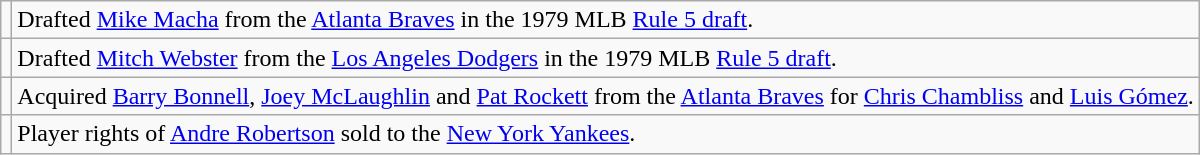<table class="wikitable">
<tr>
<td></td>
<td>Drafted <a href='#'>Mike Macha</a> from the <a href='#'>Atlanta Braves</a> in the 1979 MLB <a href='#'>Rule 5 draft</a>.</td>
</tr>
<tr>
<td></td>
<td>Drafted <a href='#'>Mitch Webster</a> from the <a href='#'>Los Angeles Dodgers</a> in the 1979 MLB <a href='#'>Rule 5 draft</a>.</td>
</tr>
<tr>
<td></td>
<td>Acquired <a href='#'>Barry Bonnell</a>, <a href='#'>Joey McLaughlin</a> and <a href='#'>Pat Rockett</a> from the <a href='#'>Atlanta Braves</a> for <a href='#'>Chris Chambliss</a> and <a href='#'>Luis Gómez</a>.</td>
</tr>
<tr>
<td></td>
<td>Player rights of <a href='#'>Andre Robertson</a> sold to the <a href='#'>New York Yankees</a>.</td>
</tr>
</table>
